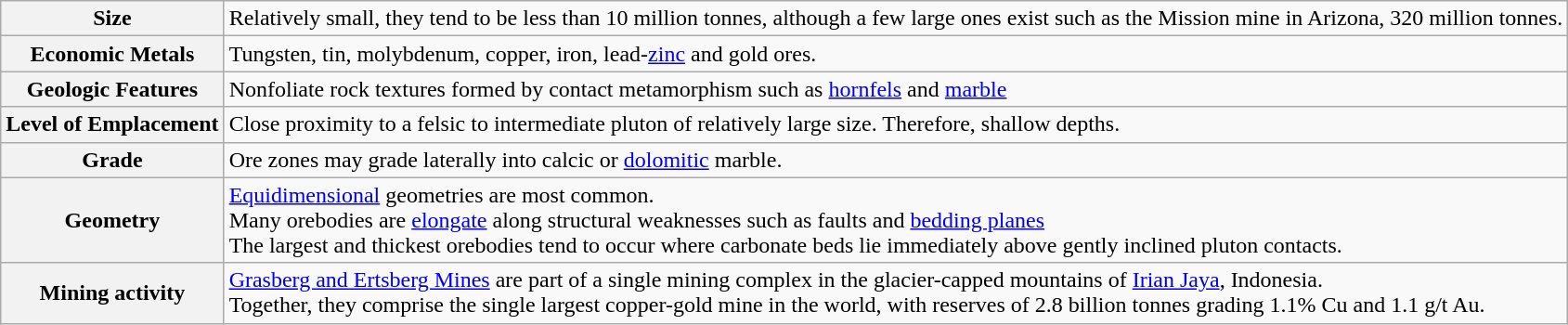<table class="wikitable">
<tr>
<th>Size</th>
<td>Relatively small, they tend to be less than 10 million tonnes, although a few large ones exist such as the Mission mine in Arizona, 320 million tonnes.</td>
</tr>
<tr>
<th>Economic Metals</th>
<td>Tungsten, tin, molybdenum, copper, iron, lead-<a href='#'>zinc</a> and gold ores.</td>
</tr>
<tr>
<th>Geologic Features</th>
<td>Nonfoliate rock textures formed by contact metamorphism such as <a href='#'>hornfels</a> and <a href='#'>marble</a></td>
</tr>
<tr>
<th>Level of Emplacement</th>
<td>Close proximity to a felsic to intermediate pluton of relatively large size. Therefore, shallow depths.</td>
</tr>
<tr>
<th>Grade</th>
<td>Ore zones may grade laterally into calcic or <a href='#'>dolomitic</a> marble.</td>
</tr>
<tr>
<th>Geometry</th>
<td><a href='#'>Equidimensional</a> geometries are most common.<br>Many orebodies are <a href='#'>elongate</a> along structural weaknesses such as faults and <a href='#'>bedding planes</a><br>The largest and thickest orebodies tend to occur where carbonate beds lie immediately above gently inclined pluton contacts.</td>
</tr>
<tr>
<th>Mining activity</th>
<td><a href='#'>Grasberg and Ertsberg Mines</a> are part of a single mining complex in the glacier-capped mountains of <a href='#'>Irian Jaya</a>, Indonesia.<br>Together, they comprise the single largest copper-gold mine in the world, with reserves of 2.8 billion tonnes grading 1.1% Cu and 1.1 g/t Au.</td>
</tr>
</table>
